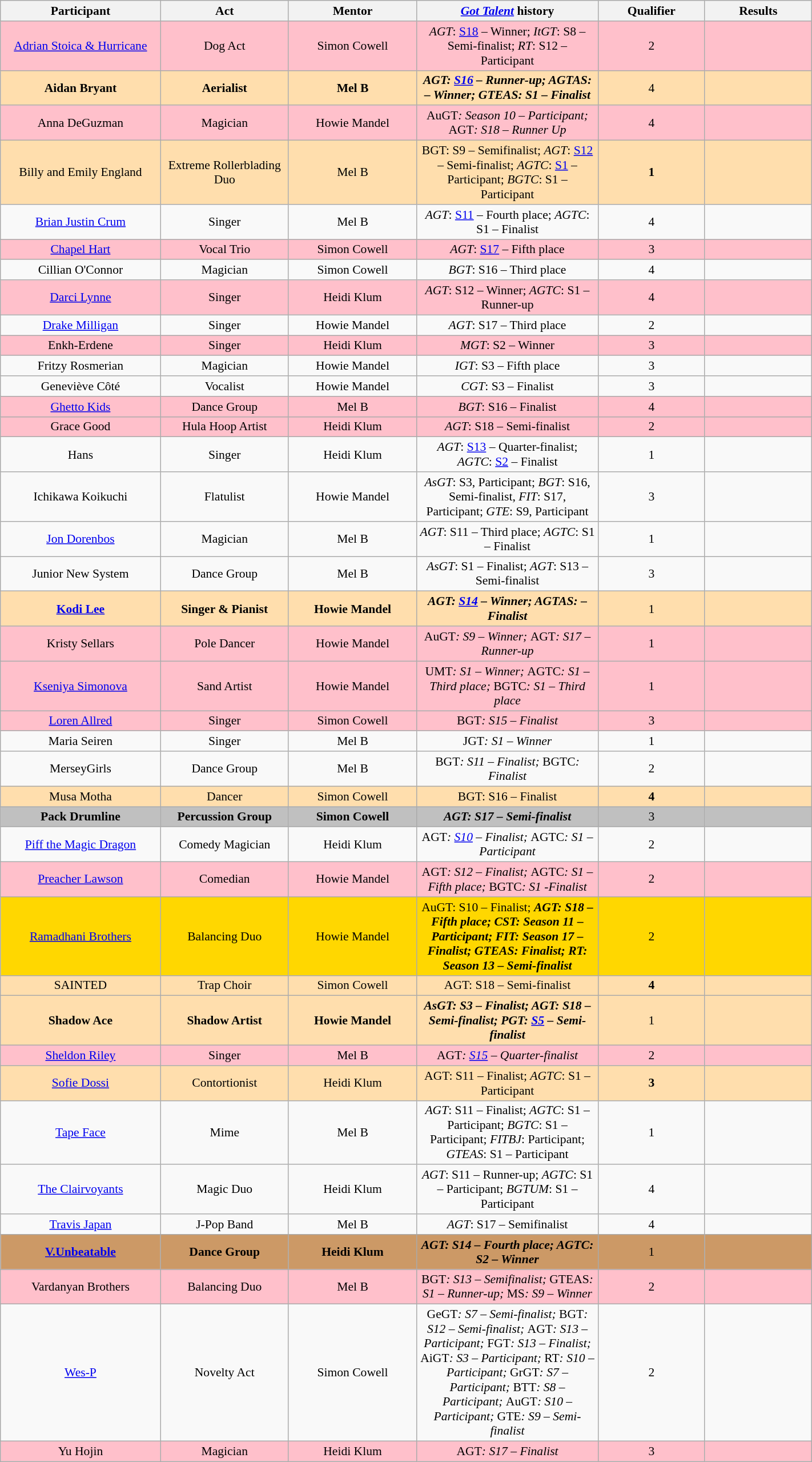<table class="sortable wikitable" style="margin-left: auto; margin-right: auto; border: none; text-align:center; width:75%; font-size:90%">
<tr>
<th style="width:15%;">Participant</th>
<th style="width:12%;">Act</th>
<th style="width:12%;">Mentor</th>
<th style="width:17%;" class="unsortable"><em><a href='#'>Got Talent</a></em> history</th>
<th style="width:10%;">Qualifier</th>
<th style="width:10%;">Results</th>
</tr>
<tr style="background:pink;">
<td><a href='#'>Adrian Stoica & Hurricane</a></td>
<td>Dog Act</td>
<td>Simon Cowell</td>
<td><em>AGT</em>: <a href='#'>S18</a> – Winner; <em>ItGT</em>: S8 – Semi-finalist; <em>RT</em>: S12 – Participant</td>
<td>2</td>
<td></td>
</tr>
<tr style="background:navajowhite;">
<td><strong>Aidan Bryant</strong> </td>
<td><strong>Aerialist</strong></td>
<td><strong>Mel B</strong></td>
<td><strong><em>AGT<em>: <a href='#'>S16</a> – Runner-up; </em>AGTAS<em>: – Winner; </em>GTEAS<em>: S1 – Finalist<strong></td>
<td></strong>4<strong></td>
<td></strong><strong></td>
</tr>
<tr style="background:pink;">
<td>Anna DeGuzman</td>
<td>Magician</td>
<td>Howie Mandel</td>
<td></em>AuGT<em>: Season 10 – Participant; </em>AGT<em>: S18 – Runner Up</td>
<td>4</td>
<td></td>
</tr>
<tr style="background:NavajoWhite">
<td></strong>Billy and Emily England<strong> </td>
<td></strong>Extreme Rollerblading Duo<strong></td>
<td></strong>Mel B<strong></td>
<td></em></strong>BGT</em>: S9 – Semifinalist; <em>AGT</em>: <a href='#'>S12</a> – Semi-finalist; <em>AGTC</em>: <a href='#'>S1</a> – Participant; <em>BGTC</em>: S1 – Participant</strong></td>
<td><strong>1</strong></td>
<td><strong></strong></td>
</tr>
<tr>
<td><a href='#'>Brian Justin Crum</a></td>
<td>Singer</td>
<td>Mel B</td>
<td><em>AGT</em>: <a href='#'>S11</a> – Fourth place; <em>AGTC</em>: S1 – Finalist</td>
<td>4</td>
<td></td>
</tr>
<tr style="background:pink;">
<td><a href='#'>Chapel Hart</a></td>
<td>Vocal Trio</td>
<td>Simon Cowell</td>
<td><em>AGT</em>: <a href='#'>S17</a> – Fifth place</td>
<td>3</td>
<td></td>
</tr>
<tr>
<td>Cillian O'Connor</td>
<td>Magician</td>
<td>Simon Cowell</td>
<td><em>BGT</em>: S16 – Third place</td>
<td>4</td>
<td></td>
</tr>
<tr style="background:pink;">
<td><a href='#'>Darci Lynne</a></td>
<td>Singer</td>
<td>Heidi Klum</td>
<td><em>AGT</em>: S12 – Winner; <em>AGTC</em>: S1 – Runner-up</td>
<td>4</td>
<td></td>
</tr>
<tr>
<td><a href='#'>Drake Milligan</a></td>
<td>Singer</td>
<td>Howie Mandel</td>
<td><em>AGT</em>: S17 – Third place</td>
<td>2</td>
<td></td>
</tr>
<tr style="background:pink;">
<td>Enkh-Erdene</td>
<td>Singer</td>
<td>Heidi Klum</td>
<td><em>MGT</em>: S2 – Winner</td>
<td>3</td>
<td></td>
</tr>
<tr>
<td>Fritzy Rosmerian</td>
<td>Magician</td>
<td>Howie Mandel</td>
<td><em>IGT</em>: S3 – Fifth place</td>
<td>3</td>
<td></td>
</tr>
<tr>
<td>Geneviève Côté</td>
<td>Vocalist</td>
<td>Howie Mandel</td>
<td><em>CGT</em>: S3 – Finalist</td>
<td>3</td>
<td></td>
</tr>
<tr style="background:pink;">
<td><a href='#'>Ghetto Kids</a></td>
<td>Dance Group</td>
<td>Mel B</td>
<td><em>BGT</em>: S16 – Finalist</td>
<td>4</td>
<td></td>
</tr>
<tr style="background:pink;">
<td>Grace Good</td>
<td>Hula Hoop Artist</td>
<td>Heidi Klum</td>
<td><em>AGT</em>: S18 – Semi-finalist</td>
<td>2</td>
<td></td>
</tr>
<tr>
<td>Hans</td>
<td>Singer</td>
<td>Heidi Klum</td>
<td><em>AGT</em>: <a href='#'>S13</a> – Quarter-finalist; <em>AGTC</em>: <a href='#'>S2</a> – Finalist</td>
<td>1</td>
<td></td>
</tr>
<tr>
<td>Ichikawa Koikuchi</td>
<td>Flatulist</td>
<td>Howie Mandel</td>
<td><em>AsGT</em>: S3, Participant; <em>BGT</em>: S16, Semi-finalist, <em>FIT</em>: S17, Participant; <em>GTE</em>: S9, Participant</td>
<td>3</td>
<td></td>
</tr>
<tr>
<td><a href='#'>Jon Dorenbos</a></td>
<td>Magician</td>
<td>Mel B</td>
<td><em>AGT</em>: S11 – Third place; <em>AGTC</em>: S1 – Finalist</td>
<td>1</td>
<td></td>
</tr>
<tr>
<td>Junior New System</td>
<td>Dance Group</td>
<td>Mel B</td>
<td><em>AsGT</em>: S1 – Finalist; <em>AGT</em>: S13 – Semi-finalist</td>
<td>3</td>
<td></td>
</tr>
<tr style="background:navajowhite;">
<td><strong><a href='#'>Kodi Lee</a></strong> </td>
<td><strong>Singer & Pianist</strong></td>
<td><strong>Howie Mandel</strong></td>
<td><strong><em>AGT<em>: <a href='#'>S14</a> – Winner; </em>AGTAS<em>: – Finalist<strong></td>
<td></strong>1<strong></td>
<td></strong><strong></td>
</tr>
<tr style="background:pink;">
<td>Kristy Sellars</td>
<td>Pole Dancer</td>
<td>Howie Mandel</td>
<td></em>AuGT<em>: S9 – Winner; </em>AGT<em>: S17 – Runner-up</td>
<td>1</td>
<td></td>
</tr>
<tr style="background:pink;">
<td><a href='#'>Kseniya Simonova</a></td>
<td>Sand Artist</td>
<td>Howie Mandel</td>
<td></em>UMT<em>: S1 – Winner; </em>AGTC<em>: S1 – Third place;  </em>BGTC<em>: S1 – Third place</td>
<td>1</td>
<td></td>
</tr>
<tr style="background:pink;">
<td><a href='#'>Loren Allred</a></td>
<td>Singer</td>
<td>Simon Cowell</td>
<td></em>BGT<em>: S15 – Finalist</td>
<td>3</td>
<td></td>
</tr>
<tr>
<td>Maria Seiren</td>
<td>Singer</td>
<td>Mel B</td>
<td></em>JGT<em>: S1 – Winner</td>
<td>1</td>
<td></td>
</tr>
<tr>
<td>MerseyGirls</td>
<td>Dance Group</td>
<td>Mel B</td>
<td></em>BGT<em>: S11 – Finalist; </em>BGTC<em>: Finalist</td>
<td>2</td>
<td></td>
</tr>
<tr style="background:navajowhite;">
<td></strong>Musa Motha<strong> </td>
<td></strong>Dancer<strong></td>
<td></strong>Simon Cowell<strong></td>
<td></em></strong>BGT</em>: S16 – Finalist</strong></td>
<td><strong>4</strong></td>
<td><strong></strong></td>
</tr>
<tr style="background:silver">
<td><strong>Pack Drumline</strong></td>
<td><strong>Percussion Group</strong></td>
<td><strong>Simon Cowell</strong></td>
<td><strong><em>AGT<em>: S17 – Semi-finalist<strong></td>
<td></strong>3<strong></td>
<td></strong><strong></td>
</tr>
<tr>
<td><a href='#'>Piff the Magic Dragon</a></td>
<td>Comedy Magician</td>
<td>Heidi Klum</td>
<td></em>AGT<em>: <a href='#'>S10</a> – Finalist; </em>AGTC<em>: S1 – Participant</td>
<td>2</td>
<td></td>
</tr>
<tr style="background:pink;">
<td><a href='#'>Preacher Lawson</a></td>
<td>Comedian</td>
<td>Howie Mandel</td>
<td></em>AGT<em>: S12 – Finalist; </em>AGTC<em>: S1 – Fifth place; </em>BGTC<em>: S1 -Finalist</td>
<td>2</td>
<td></td>
</tr>
<tr style="background:gold">
<td></strong><a href='#'>Ramadhani Brothers</a><strong> </td>
<td></strong>Balancing Duo<strong></td>
<td></strong>Howie Mandel<strong></td>
<td></em></strong>AuGT</em>: S10 – Finalist;</strong> <strong><em>AGT<em>: S18 – Fifth place; </em>CST<em>: Season 11 – Participant; </em>FIT<em>: Season 17 – Finalist; </em>GTEAS<em>: Finalist; </em>RT<em>: Season 13 – Semi-finalist<strong></td>
<td></strong>2<strong></td>
<td></strong><strong></td>
</tr>
<tr style="background:NavajoWhite">
<td></strong>SAINTED<strong> </td>
<td></strong>Trap Choir<strong></td>
<td></strong>Simon Cowell<strong></td>
<td></em></strong>AGT</em>: S18 – Semi-finalist</strong></td>
<td><strong>4</strong></td>
<td><strong></strong></td>
</tr>
<tr style="background:navajowhite;">
<td><strong>Shadow Ace</strong></td>
<td><strong>Shadow Artist</strong></td>
<td><strong>Howie Mandel</strong></td>
<td><strong><em>AsGT<em>: S3 – Finalist; </em>AGT<em>: S18 – Semi-finalist; </em>PGT<em>: <a href='#'>S5</a> – Semi-finalist<strong></td>
<td></strong>1<strong></td>
<td></strong><strong></td>
</tr>
<tr style="background:pink;">
<td><a href='#'>Sheldon Riley</a></td>
<td>Singer</td>
<td>Mel B</td>
<td></em>AGT<em>: <a href='#'>S15</a> – Quarter-finalist</td>
<td>2</td>
<td></td>
</tr>
<tr style="background:NavajoWhite">
<td></strong><a href='#'>Sofie Dossi</a><strong> </td>
<td></strong>Contortionist<strong></td>
<td></strong>Heidi Klum<strong></td>
<td></em></strong>AGT</em>: S11 – Finalist; <em>AGTC</em>: S1 – Participant</strong></td>
<td><strong>3</strong></td>
<td><strong></strong></td>
</tr>
<tr>
<td><a href='#'>Tape Face</a></td>
<td>Mime</td>
<td>Mel B</td>
<td><em>AGT</em>: S11 – Finalist; <em>AGTC</em>: S1 – Participant; <em>BGTC</em>: S1 – Participant; <em>FITBJ</em>: Participant; <em>GTEAS</em>: S1 – Participant</td>
<td>1</td>
<td></td>
</tr>
<tr>
<td><a href='#'>The Clairvoyants</a></td>
<td>Magic Duo</td>
<td>Heidi Klum</td>
<td><em>AGT</em>: S11 – Runner-up; <em>AGTC</em>: S1 – Participant; <em>BGTUM</em>: S1 – Participant</td>
<td>4</td>
<td></td>
</tr>
<tr>
<td><a href='#'>Travis Japan</a></td>
<td>J-Pop Band</td>
<td>Mel B</td>
<td><em>AGT</em>: S17 – Semifinalist</td>
<td>4</td>
<td></td>
</tr>
<tr style="background:#c96;">
<td><strong><a href='#'>V.Unbeatable</a></strong> </td>
<td><strong>Dance Group</strong></td>
<td><strong>Heidi Klum</strong></td>
<td><strong><em>AGT<em>: S14 – Fourth place; </em>AGTC<em>: S2 – Winner<strong></td>
<td></strong>1<strong></td>
<td></strong><strong></td>
</tr>
<tr style="background:pink;">
<td>Vardanyan Brothers</td>
<td>Balancing Duo</td>
<td>Mel B</td>
<td></em>BGT<em>: S13 – Semifinalist; </em>GTEAS<em>: S1 – Runner-up; </em>MS<em>: S9 – Winner</td>
<td>2</td>
<td></td>
</tr>
<tr>
<td><a href='#'>Wes-P</a></td>
<td>Novelty Act</td>
<td>Simon Cowell</td>
<td></em>GeGT<em>: S7 – Semi-finalist; </em>BGT<em>: S12 – Semi-finalist; </em>AGT<em>: S13 – Participant; </em>FGT<em>: S13 – Finalist; </em>AiGT<em>: S3 – Participant; </em>RT<em>: S10 – Participant; </em>GrGT<em>: S7 – Participant; </em>BTT<em>: S8 – Participant; </em>AuGT<em>: S10 – Participant; </em>GTE<em>: S9 – Semi-finalist</td>
<td>2</td>
<td></td>
</tr>
<tr style="background:pink;">
<td>Yu Hojin</td>
<td>Magician</td>
<td>Heidi Klum</td>
<td></em>AGT<em>: S17 – Finalist</td>
<td>3</td>
<td></td>
</tr>
</table>
